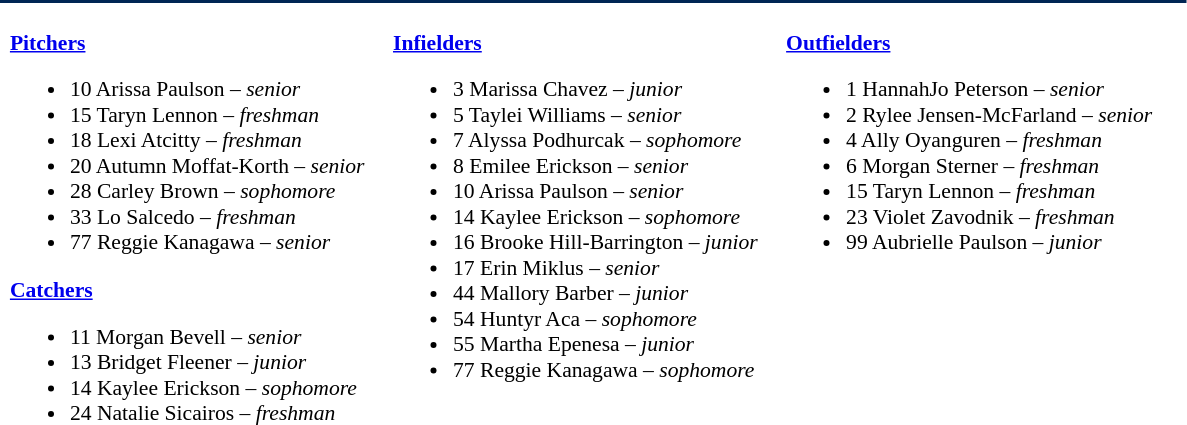<table class="toccolours" style="border-collapse:collapse; font-size:90%;">
<tr>
<td colspan="7" style=background:#002654;color:#FFFFFF; border: 2px solid #FFFFFF;></td>
</tr>
<tr>
</tr>
<tr>
<td width="03"> </td>
<td valign="top"><br><strong><a href='#'>Pitchers</a></strong><ul><li>10 Arissa Paulson – <em>senior</em></li><li>15 Taryn Lennon – <em>freshman</em></li><li>18 Lexi Atcitty – <em>freshman</em></li><li>20 Autumn Moffat-Korth – <em>senior</em></li><li>28 Carley Brown – <em>sophomore</em></li><li>33 Lo Salcedo – <em>freshman</em></li><li>77 Reggie Kanagawa – <em>senior</em></li></ul><strong><a href='#'>Catchers</a></strong><ul><li>11 Morgan Bevell – <em>senior</em></li><li>13 Bridget Fleener – <em>junior</em></li><li>14 Kaylee Erickson – <em>sophomore</em></li><li>24 Natalie Sicairos – <em>freshman</em></li></ul></td>
<td width="15"> </td>
<td valign="top"><br><strong><a href='#'>Infielders</a></strong><ul><li>3 Marissa Chavez – <em>junior</em></li><li>5 Taylei Williams – <em>senior</em></li><li>7 Alyssa Podhurcak – <em>sophomore</em></li><li>8 Emilee Erickson – <em>senior</em></li><li>10 Arissa Paulson – <em>senior</em></li><li>14 Kaylee Erickson – <em>sophomore</em></li><li>16 Brooke Hill-Barrington – <em>junior</em></li><li>17 Erin Miklus – <em>senior</em></li><li>44 Mallory Barber – <em>junior</em></li><li>54 Huntyr Aca – <em>sophomore</em></li><li>55 Martha Epenesa – <em>junior</em></li><li>77 Reggie Kanagawa – <em>sophomore</em></li></ul></td>
<td width="15"> </td>
<td valign="top"><br><strong><a href='#'>Outfielders</a></strong><ul><li>1 HannahJo Peterson – <em>senior</em></li><li>2 Rylee Jensen-McFarland – <em>senior</em></li><li>4 Ally Oyanguren – <em>freshman</em></li><li>6 Morgan Sterner – <em>freshman</em></li><li>15 Taryn Lennon – <em>freshman</em></li><li>23 Violet Zavodnik – <em>freshman</em></li><li>99 Aubrielle Paulson – <em>junior</em></li></ul></td>
<td width="20"> </td>
</tr>
</table>
